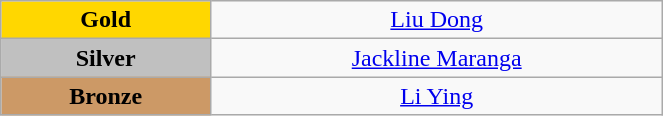<table class="wikitable" style="text-align:center; " width="35%">
<tr>
<td bgcolor="gold"><strong>Gold</strong></td>
<td><a href='#'>Liu Dong</a><br>  <small><em></em></small></td>
</tr>
<tr>
<td bgcolor="silver"><strong>Silver</strong></td>
<td><a href='#'>Jackline Maranga</a><br>  <small><em></em></small></td>
</tr>
<tr>
<td bgcolor="CC9966"><strong>Bronze</strong></td>
<td><a href='#'>Li Ying</a><br>  <small><em></em></small></td>
</tr>
</table>
